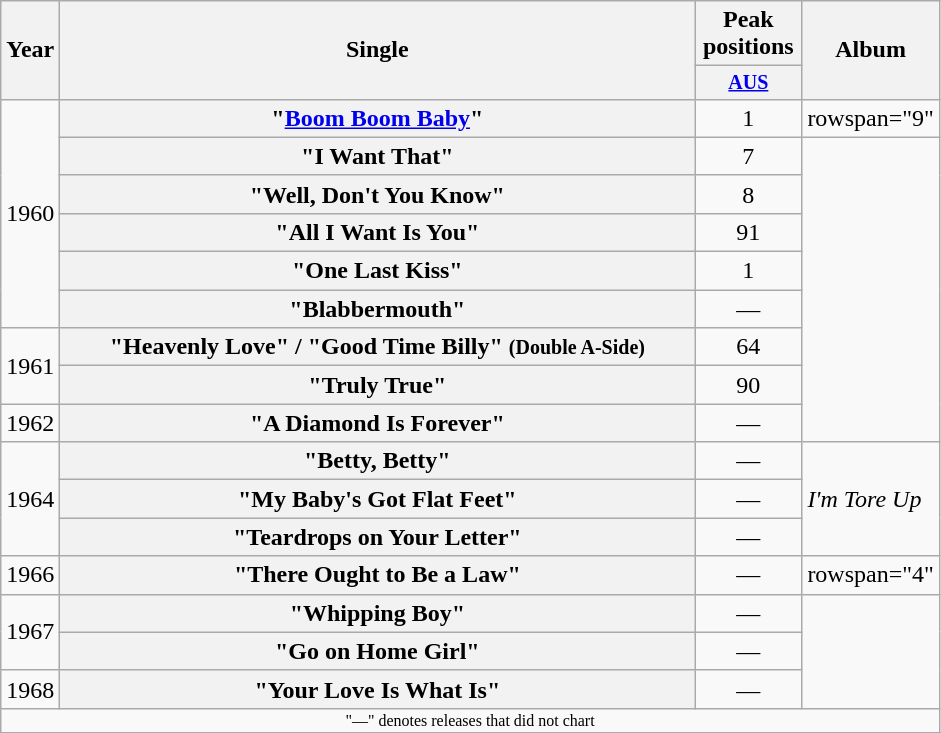<table class="wikitable plainrowheaders" style="text-align:center;">
<tr>
<th rowspan="2">Year</th>
<th rowspan="2" style="width:26em;">Single</th>
<th>Peak positions</th>
<th rowspan="2">Album</th>
</tr>
<tr style="font-size:smaller;">
<th width="65"><a href='#'>AUS</a></th>
</tr>
<tr>
<td rowspan="6">1960</td>
<th scope="row">"<a href='#'>Boom Boom Baby</a>"</th>
<td>1</td>
<td>rowspan="9" </td>
</tr>
<tr>
<th scope="row">"I Want That"</th>
<td>7</td>
</tr>
<tr>
<th scope="row">"Well, Don't You Know"</th>
<td>8</td>
</tr>
<tr>
<th scope="row">"All I Want Is You"</th>
<td>91</td>
</tr>
<tr>
<th scope="row">"One Last Kiss"</th>
<td>1</td>
</tr>
<tr>
<th scope="row">"Blabbermouth"</th>
<td>—</td>
</tr>
<tr>
<td rowspan="2">1961</td>
<th scope="row">"Heavenly Love" / "Good Time Billy" <small>(Double A-Side)</small></th>
<td>64</td>
</tr>
<tr>
<th scope="row">"Truly True"</th>
<td>90</td>
</tr>
<tr>
<td>1962</td>
<th scope="row">"A Diamond Is Forever"</th>
<td>—</td>
</tr>
<tr>
<td rowspan="3">1964</td>
<th scope="row">"Betty, Betty"</th>
<td>—</td>
<td align="left" rowspan="3"><em>I'm Tore Up</em></td>
</tr>
<tr>
<th scope="row">"My Baby's Got Flat Feet"</th>
<td>—</td>
</tr>
<tr>
<th scope="row">"Teardrops on Your Letter"</th>
<td>—</td>
</tr>
<tr>
<td>1966</td>
<th scope="row">"There Ought to Be a Law"</th>
<td>—</td>
<td>rowspan="4" </td>
</tr>
<tr>
<td rowspan="2">1967</td>
<th scope="row">"Whipping Boy"</th>
<td>—</td>
</tr>
<tr>
<th scope="row">"Go on Home Girl"</th>
<td>—</td>
</tr>
<tr>
<td>1968</td>
<th scope="row">"Your Love Is What Is"</th>
<td>—</td>
</tr>
<tr>
<td colspan="4" style="font-size: 8pt">"—" denotes releases that did not chart</td>
</tr>
<tr>
</tr>
</table>
